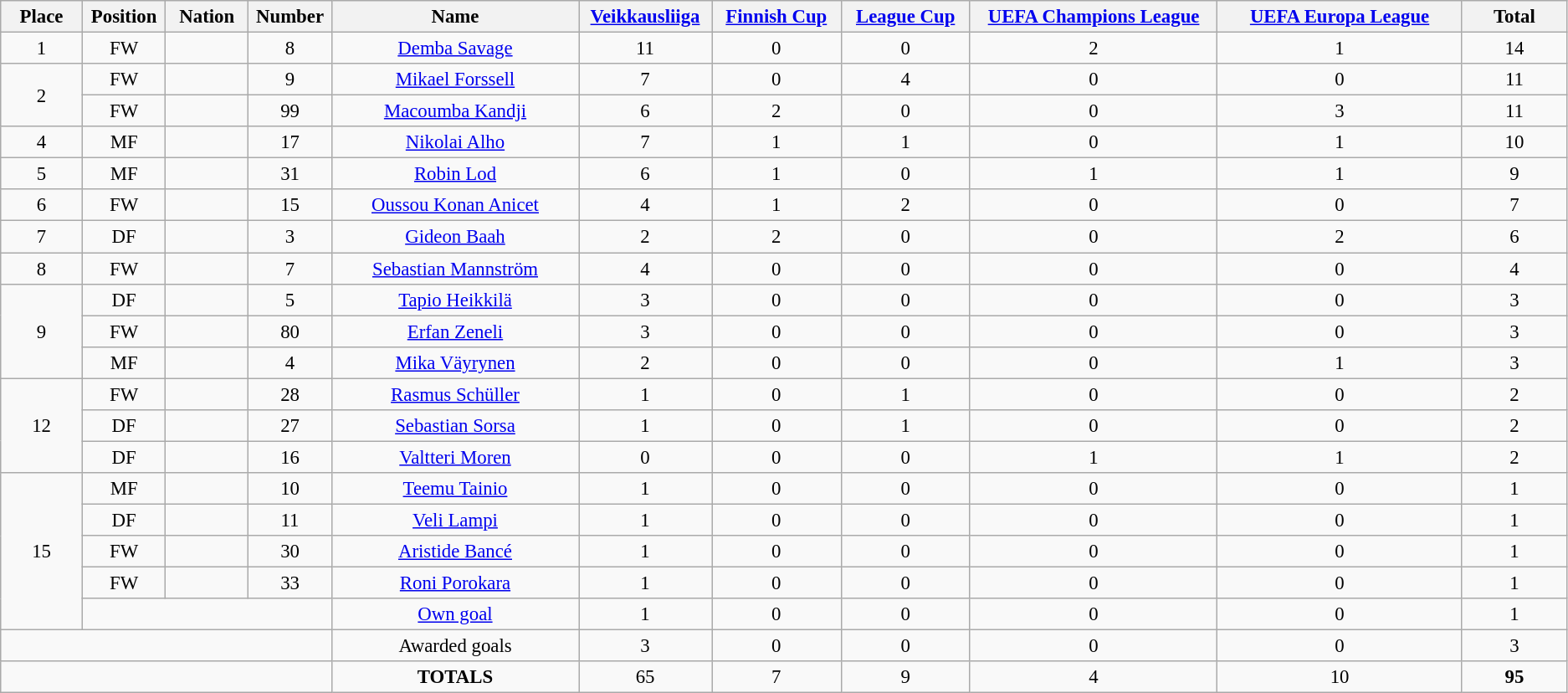<table class="wikitable" style="font-size: 95%; text-align: center;">
<tr>
<th width=60>Place</th>
<th width=60>Position</th>
<th width=60>Nation</th>
<th width=60>Number</th>
<th width=200>Name</th>
<th width=100><a href='#'>Veikkausliiga</a></th>
<th width=100><a href='#'>Finnish Cup</a></th>
<th width=100><a href='#'>League Cup</a></th>
<th width=200><a href='#'>UEFA Champions League</a></th>
<th width=200><a href='#'>UEFA Europa League</a></th>
<th width=80>Total</th>
</tr>
<tr>
<td>1</td>
<td>FW</td>
<td></td>
<td>8</td>
<td><a href='#'>Demba Savage</a></td>
<td>11</td>
<td>0</td>
<td>0</td>
<td>2</td>
<td>1</td>
<td>14</td>
</tr>
<tr>
<td rowspan="2">2</td>
<td>FW</td>
<td></td>
<td>9</td>
<td><a href='#'>Mikael Forssell</a></td>
<td>7</td>
<td>0</td>
<td>4</td>
<td>0</td>
<td>0</td>
<td>11</td>
</tr>
<tr>
<td>FW</td>
<td></td>
<td>99</td>
<td><a href='#'>Macoumba Kandji</a></td>
<td>6</td>
<td>2</td>
<td>0</td>
<td>0</td>
<td>3</td>
<td>11</td>
</tr>
<tr>
<td>4</td>
<td>MF</td>
<td></td>
<td>17</td>
<td><a href='#'>Nikolai Alho</a></td>
<td>7</td>
<td>1</td>
<td>1</td>
<td>0</td>
<td>1</td>
<td>10</td>
</tr>
<tr>
<td>5</td>
<td>MF</td>
<td></td>
<td>31</td>
<td><a href='#'>Robin Lod</a></td>
<td>6</td>
<td>1</td>
<td>0</td>
<td>1</td>
<td>1</td>
<td>9</td>
</tr>
<tr>
<td>6</td>
<td>FW</td>
<td></td>
<td>15</td>
<td><a href='#'>Oussou Konan Anicet</a></td>
<td>4</td>
<td>1</td>
<td>2</td>
<td>0</td>
<td>0</td>
<td>7</td>
</tr>
<tr>
<td>7</td>
<td>DF</td>
<td></td>
<td>3</td>
<td><a href='#'>Gideon Baah</a></td>
<td>2</td>
<td>2</td>
<td>0</td>
<td>0</td>
<td>2</td>
<td>6</td>
</tr>
<tr>
<td>8</td>
<td>FW</td>
<td></td>
<td>7</td>
<td><a href='#'>Sebastian Mannström</a></td>
<td>4</td>
<td>0</td>
<td>0</td>
<td>0</td>
<td>0</td>
<td>4</td>
</tr>
<tr>
<td rowspan="3">9</td>
<td>DF</td>
<td></td>
<td>5</td>
<td><a href='#'>Tapio Heikkilä</a></td>
<td>3</td>
<td>0</td>
<td>0</td>
<td>0</td>
<td>0</td>
<td>3</td>
</tr>
<tr>
<td>FW</td>
<td></td>
<td>80</td>
<td><a href='#'>Erfan Zeneli</a></td>
<td>3</td>
<td>0</td>
<td>0</td>
<td>0</td>
<td>0</td>
<td>3</td>
</tr>
<tr>
<td>MF</td>
<td></td>
<td>4</td>
<td><a href='#'>Mika Väyrynen</a></td>
<td>2</td>
<td>0</td>
<td>0</td>
<td>0</td>
<td>1</td>
<td>3</td>
</tr>
<tr>
<td rowspan="3">12</td>
<td>FW</td>
<td></td>
<td>28</td>
<td><a href='#'>Rasmus Schüller</a></td>
<td>1</td>
<td>0</td>
<td>1</td>
<td>0</td>
<td>0</td>
<td>2</td>
</tr>
<tr>
<td>DF</td>
<td></td>
<td>27</td>
<td><a href='#'>Sebastian Sorsa</a></td>
<td>1</td>
<td>0</td>
<td>1</td>
<td>0</td>
<td>0</td>
<td>2</td>
</tr>
<tr>
<td>DF</td>
<td></td>
<td>16</td>
<td><a href='#'>Valtteri Moren</a></td>
<td>0</td>
<td>0</td>
<td>0</td>
<td>1</td>
<td>1</td>
<td>2</td>
</tr>
<tr>
<td rowspan="5">15</td>
<td>MF</td>
<td></td>
<td>10</td>
<td><a href='#'>Teemu Tainio</a></td>
<td>1</td>
<td>0</td>
<td>0</td>
<td>0</td>
<td>0</td>
<td>1</td>
</tr>
<tr>
<td>DF</td>
<td></td>
<td>11</td>
<td><a href='#'>Veli Lampi</a></td>
<td>1</td>
<td>0</td>
<td>0</td>
<td>0</td>
<td>0</td>
<td>1</td>
</tr>
<tr>
<td>FW</td>
<td></td>
<td>30</td>
<td><a href='#'>Aristide Bancé</a></td>
<td>1</td>
<td>0</td>
<td>0</td>
<td>0</td>
<td>0</td>
<td>1</td>
</tr>
<tr>
<td>FW</td>
<td></td>
<td>33</td>
<td><a href='#'>Roni Porokara</a></td>
<td>1</td>
<td>0</td>
<td>0</td>
<td>0</td>
<td>0</td>
<td>1</td>
</tr>
<tr>
<td colspan="3"></td>
<td><a href='#'>Own goal</a></td>
<td>1</td>
<td>0</td>
<td>0</td>
<td>0</td>
<td>0</td>
<td>1</td>
</tr>
<tr>
<td colspan="4"></td>
<td>Awarded goals</td>
<td>3</td>
<td>0</td>
<td>0</td>
<td>0</td>
<td>0</td>
<td>3</td>
</tr>
<tr>
<td colspan="4"></td>
<td><strong>TOTALS</strong></td>
<td>65</td>
<td>7</td>
<td>9</td>
<td>4</td>
<td>10</td>
<td><strong>95</strong></td>
</tr>
</table>
